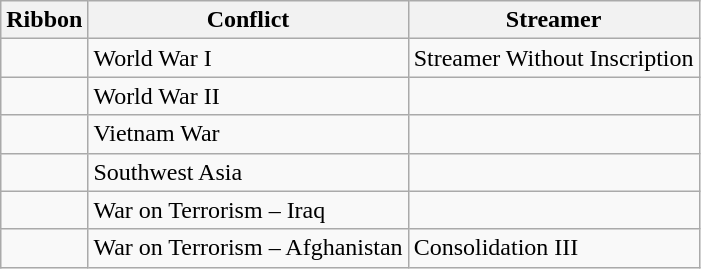<table class="wikitable">
<tr>
<th>Ribbon</th>
<th>Conflict</th>
<th>Streamer</th>
</tr>
<tr>
<td></td>
<td>World War I</td>
<td>Streamer Without Inscription</td>
</tr>
<tr>
<td></td>
<td>World War II</td>
<td></td>
</tr>
<tr>
<td></td>
<td>Vietnam War</td>
<td></td>
</tr>
<tr>
<td></td>
<td>Southwest Asia</td>
<td></td>
</tr>
<tr>
<td></td>
<td>War on Terrorism – Iraq</td>
<td></td>
</tr>
<tr>
<td></td>
<td>War on Terrorism – Afghanistan</td>
<td>Consolidation III</td>
</tr>
</table>
